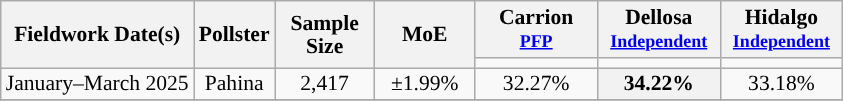<table class="wikitable" style="text-align:center;font-size:90%;line-height:15px">
<tr>
<th rowspan="2">Fieldwork Date(s)</th>
<th rowspan="2">Pollster</th>
<th rowspan="2" style="width:60px;">Sample Size</th>
<th rowspan="2" style="width:60px;">MoE</th>
<th style="width:75px;">Carrion<br><small><a href='#'>PFP</a></small></th>
<th style="width:75px;">Dellosa<br><small><a href='#'>Independent</a></small></th>
<th style="width:75px;">Hidalgo<br><small><a href='#'>Independent</a></small></th>
</tr>
<tr>
<td style="background:"></td>
<td style="background:"></td>
<td style="background:"></td>
</tr>
<tr>
<td>January–March 2025</td>
<td>Pahina</td>
<td>2,417</td>
<td>±1.99%</td>
<td>32.27%</td>
<th style="background-color:#">34.22%</th>
<td>33.18%</td>
</tr>
<tr>
</tr>
</table>
